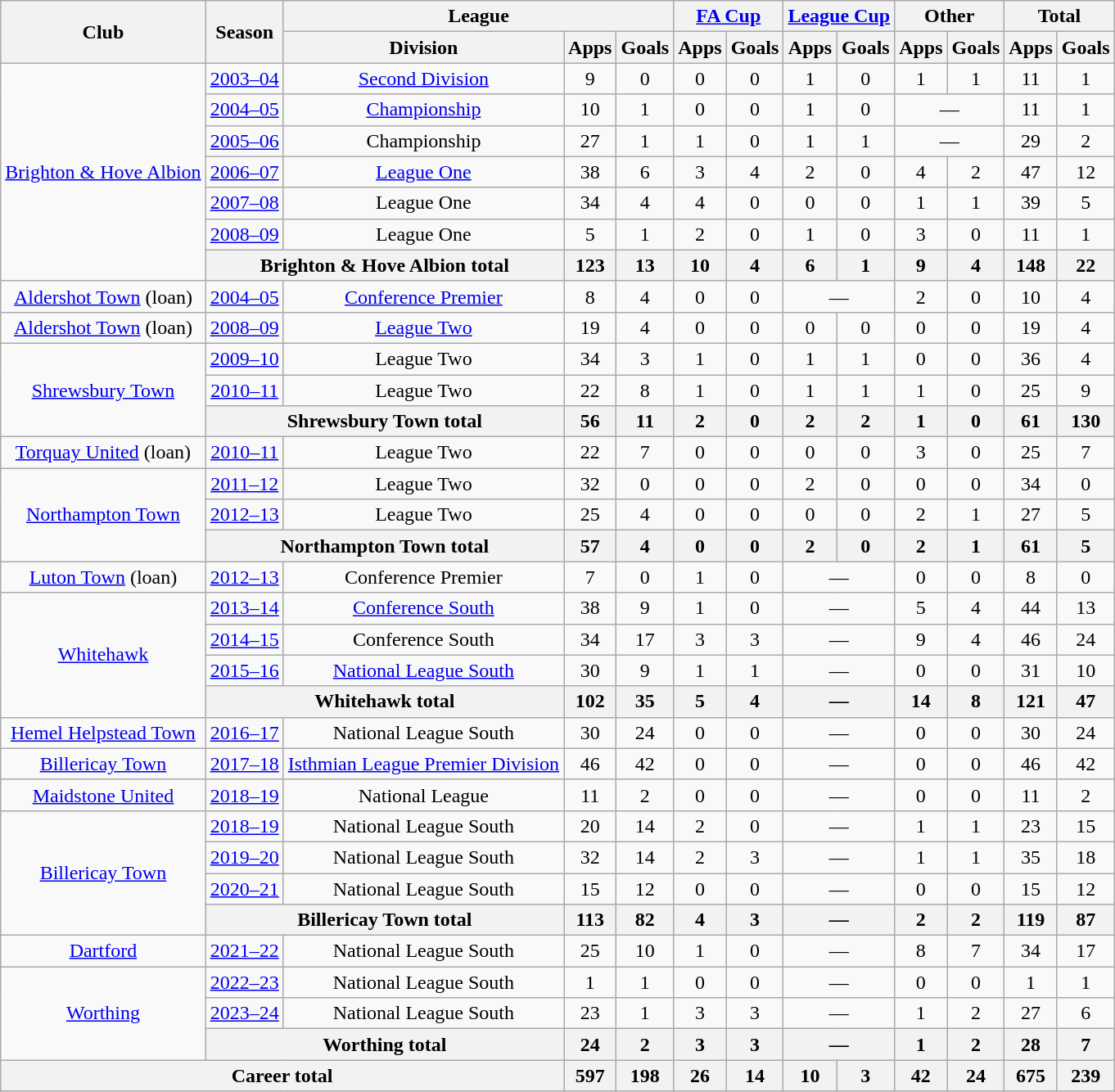<table class="wikitable" style="text-align: center;">
<tr>
<th rowspan="2">Club</th>
<th rowspan="2">Season</th>
<th colspan="3">League</th>
<th colspan="2"><a href='#'>FA Cup</a></th>
<th colspan="2"><a href='#'>League Cup</a></th>
<th colspan="2">Other</th>
<th colspan="2">Total</th>
</tr>
<tr>
<th>Division</th>
<th>Apps</th>
<th>Goals</th>
<th>Apps</th>
<th>Goals</th>
<th>Apps</th>
<th>Goals</th>
<th>Apps</th>
<th>Goals</th>
<th>Apps</th>
<th>Goals</th>
</tr>
<tr>
<td rowspan="7"><a href='#'>Brighton & Hove Albion</a></td>
<td><a href='#'>2003–04</a></td>
<td><a href='#'>Second Division</a></td>
<td>9</td>
<td>0</td>
<td>0</td>
<td>0</td>
<td>1</td>
<td>0</td>
<td>1</td>
<td>1</td>
<td>11</td>
<td>1</td>
</tr>
<tr>
<td><a href='#'>2004–05</a></td>
<td><a href='#'>Championship</a></td>
<td>10</td>
<td>1</td>
<td>0</td>
<td>0</td>
<td>1</td>
<td>0</td>
<td colspan="2">—</td>
<td>11</td>
<td>1</td>
</tr>
<tr>
<td><a href='#'>2005–06</a></td>
<td>Championship</td>
<td>27</td>
<td>1</td>
<td>1</td>
<td>0</td>
<td>1</td>
<td>1</td>
<td colspan="2">—</td>
<td>29</td>
<td>2</td>
</tr>
<tr>
<td><a href='#'>2006–07</a></td>
<td><a href='#'>League One</a></td>
<td>38</td>
<td>6</td>
<td>3</td>
<td>4</td>
<td>2</td>
<td>0</td>
<td>4</td>
<td>2</td>
<td>47</td>
<td>12</td>
</tr>
<tr>
<td><a href='#'>2007–08</a></td>
<td>League One</td>
<td>34</td>
<td>4</td>
<td>4</td>
<td>0</td>
<td>0</td>
<td>0</td>
<td>1</td>
<td>1</td>
<td>39</td>
<td>5</td>
</tr>
<tr>
<td><a href='#'>2008–09</a></td>
<td>League One</td>
<td>5</td>
<td>1</td>
<td>2</td>
<td>0</td>
<td>1</td>
<td>0</td>
<td>3</td>
<td>0</td>
<td>11</td>
<td>1</td>
</tr>
<tr>
<th colspan=2>Brighton & Hove Albion total</th>
<th>123</th>
<th>13</th>
<th>10</th>
<th>4</th>
<th>6</th>
<th>1</th>
<th>9</th>
<th>4</th>
<th>148</th>
<th>22</th>
</tr>
<tr>
<td><a href='#'>Aldershot Town</a> (loan)</td>
<td><a href='#'>2004–05</a></td>
<td><a href='#'>Conference Premier</a></td>
<td>8</td>
<td>4</td>
<td>0</td>
<td>0</td>
<td colspan="2">—</td>
<td>2</td>
<td>0</td>
<td>10</td>
<td>4</td>
</tr>
<tr>
<td><a href='#'>Aldershot Town</a> (loan)</td>
<td><a href='#'>2008–09</a></td>
<td><a href='#'>League Two</a></td>
<td>19</td>
<td>4</td>
<td>0</td>
<td>0</td>
<td>0</td>
<td>0</td>
<td>0</td>
<td>0</td>
<td>19</td>
<td>4</td>
</tr>
<tr>
<td rowspan="3"><a href='#'>Shrewsbury Town</a></td>
<td><a href='#'>2009–10</a></td>
<td>League Two</td>
<td>34</td>
<td>3</td>
<td>1</td>
<td>0</td>
<td>1</td>
<td>1</td>
<td>0</td>
<td>0</td>
<td>36</td>
<td>4</td>
</tr>
<tr>
<td><a href='#'>2010–11</a></td>
<td>League Two</td>
<td>22</td>
<td>8</td>
<td>1</td>
<td>0</td>
<td>1</td>
<td>1</td>
<td>1</td>
<td>0</td>
<td>25</td>
<td>9</td>
</tr>
<tr>
<th colspan=2>Shrewsbury Town total</th>
<th>56</th>
<th>11</th>
<th>2</th>
<th>0</th>
<th>2</th>
<th>2</th>
<th>1</th>
<th>0</th>
<th>61</th>
<th>130</th>
</tr>
<tr>
<td><a href='#'>Torquay United</a> (loan)</td>
<td><a href='#'>2010–11</a></td>
<td>League Two</td>
<td>22</td>
<td>7</td>
<td>0</td>
<td>0</td>
<td>0</td>
<td>0</td>
<td>3</td>
<td>0</td>
<td>25</td>
<td>7</td>
</tr>
<tr>
<td rowspan="3"><a href='#'>Northampton Town</a></td>
<td><a href='#'>2011–12</a></td>
<td>League Two</td>
<td>32</td>
<td>0</td>
<td>0</td>
<td>0</td>
<td>2</td>
<td>0</td>
<td>0</td>
<td>0</td>
<td>34</td>
<td>0</td>
</tr>
<tr>
<td><a href='#'>2012–13</a></td>
<td>League Two</td>
<td>25</td>
<td>4</td>
<td>0</td>
<td>0</td>
<td>0</td>
<td>0</td>
<td>2</td>
<td>1</td>
<td>27</td>
<td>5</td>
</tr>
<tr>
<th colspan=2>Northampton Town total</th>
<th>57</th>
<th>4</th>
<th>0</th>
<th>0</th>
<th>2</th>
<th>0</th>
<th>2</th>
<th>1</th>
<th>61</th>
<th>5</th>
</tr>
<tr>
<td><a href='#'>Luton Town</a> (loan)</td>
<td><a href='#'>2012–13</a></td>
<td>Conference Premier</td>
<td>7</td>
<td>0</td>
<td>1</td>
<td>0</td>
<td colspan="2">—</td>
<td>0</td>
<td>0</td>
<td>8</td>
<td>0</td>
</tr>
<tr>
<td rowspan="4"><a href='#'>Whitehawk</a></td>
<td><a href='#'>2013–14</a></td>
<td><a href='#'>Conference South</a></td>
<td>38</td>
<td>9</td>
<td>1</td>
<td>0</td>
<td colspan="2">—</td>
<td>5</td>
<td>4</td>
<td>44</td>
<td>13</td>
</tr>
<tr>
<td><a href='#'>2014–15</a></td>
<td>Conference South</td>
<td>34</td>
<td>17</td>
<td>3</td>
<td>3</td>
<td colspan="2">—</td>
<td>9</td>
<td>4</td>
<td>46</td>
<td>24</td>
</tr>
<tr>
<td><a href='#'>2015–16</a></td>
<td><a href='#'>National League South</a></td>
<td>30</td>
<td>9</td>
<td>1</td>
<td>1</td>
<td colspan="2">—</td>
<td>0</td>
<td>0</td>
<td>31</td>
<td>10</td>
</tr>
<tr>
<th colspan=2>Whitehawk total</th>
<th>102</th>
<th>35</th>
<th>5</th>
<th>4</th>
<th colspan="2">—</th>
<th>14</th>
<th>8</th>
<th>121</th>
<th>47</th>
</tr>
<tr>
<td><a href='#'>Hemel Helpstead Town</a></td>
<td><a href='#'>2016–17</a></td>
<td>National League South</td>
<td>30</td>
<td>24</td>
<td>0</td>
<td>0</td>
<td colspan="2">—</td>
<td>0</td>
<td>0</td>
<td>30</td>
<td>24</td>
</tr>
<tr>
<td><a href='#'>Billericay Town</a></td>
<td><a href='#'>2017–18</a></td>
<td><a href='#'>Isthmian League Premier Division</a></td>
<td>46</td>
<td>42</td>
<td>0</td>
<td>0</td>
<td colspan="2">—</td>
<td>0</td>
<td>0</td>
<td>46</td>
<td>42</td>
</tr>
<tr>
<td><a href='#'>Maidstone United</a></td>
<td><a href='#'>2018–19</a></td>
<td>National League</td>
<td>11</td>
<td>2</td>
<td>0</td>
<td>0</td>
<td colspan="2">—</td>
<td>0</td>
<td>0</td>
<td>11</td>
<td>2</td>
</tr>
<tr>
<td rowspan="4"><a href='#'>Billericay Town</a></td>
<td><a href='#'>2018–19</a></td>
<td>National League South</td>
<td>20</td>
<td>14</td>
<td>2</td>
<td>0</td>
<td colspan="2">—</td>
<td>1</td>
<td>1</td>
<td>23</td>
<td>15</td>
</tr>
<tr>
<td><a href='#'>2019–20</a></td>
<td>National League South</td>
<td>32</td>
<td>14</td>
<td>2</td>
<td>3</td>
<td colspan="2">—</td>
<td>1</td>
<td>1</td>
<td>35</td>
<td>18</td>
</tr>
<tr>
<td><a href='#'>2020–21</a></td>
<td>National League South</td>
<td>15</td>
<td>12</td>
<td>0</td>
<td>0</td>
<td colspan="2">—</td>
<td>0</td>
<td>0</td>
<td>15</td>
<td>12</td>
</tr>
<tr>
<th colspan=2>Billericay Town total</th>
<th>113</th>
<th>82</th>
<th>4</th>
<th>3</th>
<th colspan="2">—</th>
<th>2</th>
<th>2</th>
<th>119</th>
<th>87</th>
</tr>
<tr>
<td><a href='#'>Dartford</a></td>
<td><a href='#'>2021–22</a></td>
<td>National League South</td>
<td>25</td>
<td>10</td>
<td>1</td>
<td>0</td>
<td colspan="2">—</td>
<td>8</td>
<td>7</td>
<td>34</td>
<td>17</td>
</tr>
<tr>
<td rowspan="3"><a href='#'>Worthing</a></td>
<td><a href='#'>2022–23</a></td>
<td>National League South</td>
<td>1</td>
<td>1</td>
<td>0</td>
<td>0</td>
<td colspan="2">—</td>
<td>0</td>
<td>0</td>
<td>1</td>
<td>1</td>
</tr>
<tr>
<td><a href='#'>2023–24</a></td>
<td>National League South</td>
<td>23</td>
<td>1</td>
<td>3</td>
<td>3</td>
<td colspan="2">—</td>
<td>1</td>
<td>2</td>
<td>27</td>
<td>6</td>
</tr>
<tr>
<th colspan=2>Worthing total</th>
<th>24</th>
<th>2</th>
<th>3</th>
<th>3</th>
<th colspan="2">—</th>
<th>1</th>
<th>2</th>
<th>28</th>
<th>7</th>
</tr>
<tr>
<th colspan=3>Career total</th>
<th>597</th>
<th>198</th>
<th>26</th>
<th>14</th>
<th>10</th>
<th>3</th>
<th>42</th>
<th>24</th>
<th>675</th>
<th>239</th>
</tr>
</table>
